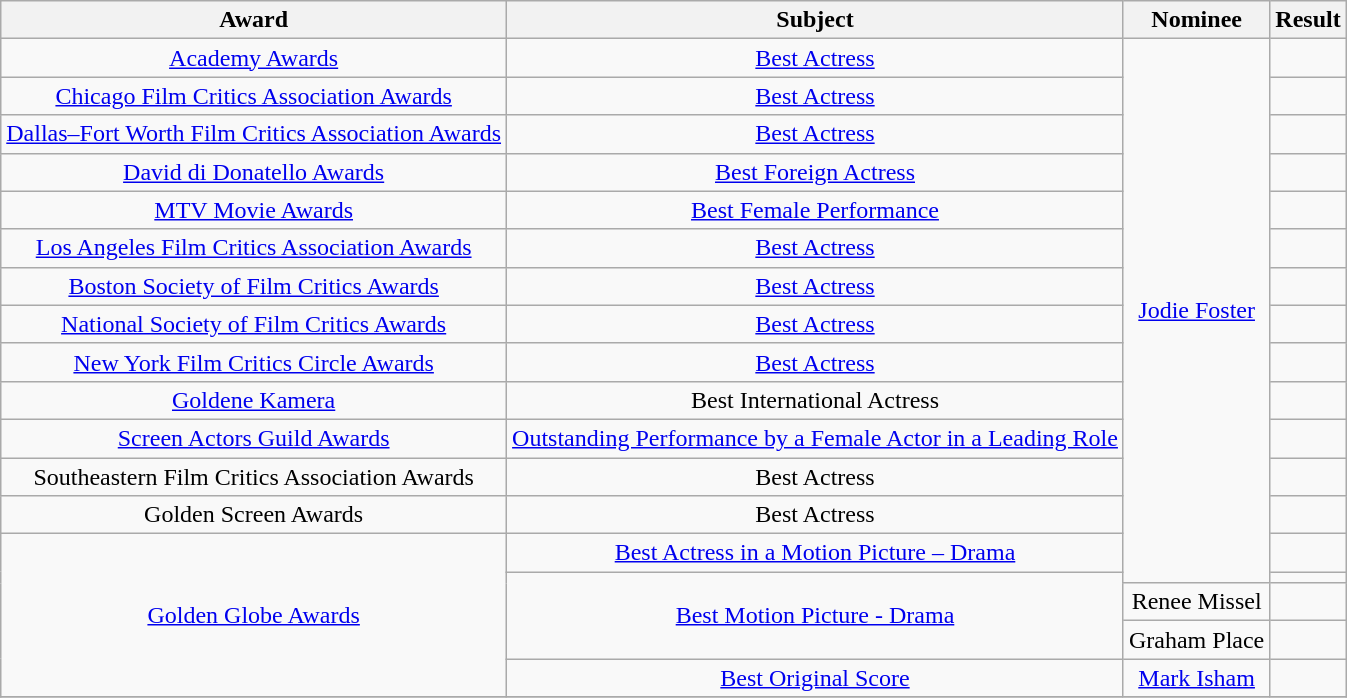<table class="wikitable" style="text-align:center;">
<tr>
<th>Award</th>
<th>Subject</th>
<th>Nominee</th>
<th>Result</th>
</tr>
<tr>
<td rowspan=1><a href='#'>Academy Awards</a></td>
<td rowspan=1><a href='#'>Best Actress</a></td>
<td rowspan=15><a href='#'>Jodie Foster</a></td>
<td></td>
</tr>
<tr>
<td rowspan=1><a href='#'>Chicago Film Critics Association Awards</a></td>
<td rowspan=1><a href='#'>Best Actress</a></td>
<td></td>
</tr>
<tr>
<td rowspan=1><a href='#'>Dallas–Fort Worth Film Critics Association Awards</a></td>
<td rowspan=1><a href='#'>Best Actress</a></td>
<td></td>
</tr>
<tr>
<td rowspan=1><a href='#'>David di Donatello Awards</a></td>
<td rowspan=1><a href='#'>Best Foreign Actress</a></td>
<td></td>
</tr>
<tr>
<td rowspan=1><a href='#'>MTV Movie Awards</a></td>
<td rowspan=1><a href='#'>Best Female Performance</a></td>
<td></td>
</tr>
<tr>
<td rowspan=1><a href='#'>Los Angeles Film Critics Association Awards</a></td>
<td rowspan=1><a href='#'>Best Actress</a></td>
<td></td>
</tr>
<tr>
<td rowspan=1><a href='#'>Boston Society of Film Critics Awards</a></td>
<td rowspan=1><a href='#'>Best Actress</a></td>
<td></td>
</tr>
<tr>
<td rowspan=1><a href='#'>National Society of Film Critics Awards</a></td>
<td rowspan=1><a href='#'>Best Actress</a></td>
<td></td>
</tr>
<tr>
<td rowspan=1><a href='#'>New York Film Critics Circle Awards</a></td>
<td rowspan=1><a href='#'>Best Actress</a></td>
<td></td>
</tr>
<tr>
<td rowspan=1><a href='#'>Goldene Kamera</a></td>
<td rowspan=1>Best International Actress</td>
<td></td>
</tr>
<tr>
<td rowspan=1><a href='#'>Screen Actors Guild Awards</a></td>
<td rowspan=1><a href='#'>Outstanding Performance by a Female Actor in a Leading Role</a></td>
<td></td>
</tr>
<tr>
<td rowspan=1>Southeastern Film Critics Association Awards</td>
<td rowspan=1>Best Actress</td>
<td></td>
</tr>
<tr>
<td rowspan=1>Golden Screen Awards</td>
<td rowspan=1>Best Actress</td>
<td></td>
</tr>
<tr>
<td rowspan=5><a href='#'>Golden Globe Awards</a></td>
<td><a href='#'>Best Actress in a Motion Picture – Drama</a></td>
<td></td>
</tr>
<tr>
<td rowspan=3><a href='#'>Best Motion Picture - Drama</a></td>
<td></td>
</tr>
<tr>
<td>Renee Missel</td>
<td></td>
</tr>
<tr>
<td>Graham Place</td>
<td></td>
</tr>
<tr>
<td><a href='#'>Best Original Score</a></td>
<td><a href='#'>Mark Isham</a></td>
<td></td>
</tr>
<tr>
</tr>
</table>
